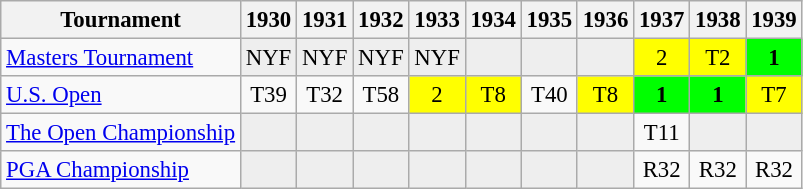<table class="wikitable" style="font-size:95%;text-align:center;">
<tr>
<th>Tournament</th>
<th>1930</th>
<th>1931</th>
<th>1932</th>
<th>1933</th>
<th>1934</th>
<th>1935</th>
<th>1936</th>
<th>1937</th>
<th>1938</th>
<th>1939</th>
</tr>
<tr>
<td align=left><a href='#'>Masters Tournament</a></td>
<td style="background:#eeeeee;">NYF</td>
<td style="background:#eeeeee;">NYF</td>
<td style="background:#eeeeee;">NYF</td>
<td style="background:#eeeeee;">NYF</td>
<td style="background:#eeeeee;"></td>
<td style="background:#eeeeee;"></td>
<td style="background:#eeeeee;"></td>
<td style="background:yellow;">2</td>
<td style="background:yellow;">T2</td>
<td style="background:lime;"><strong>1</strong></td>
</tr>
<tr>
<td align=left><a href='#'>U.S. Open</a></td>
<td>T39</td>
<td>T32</td>
<td>T58</td>
<td style="background:yellow;">2</td>
<td style="background:yellow;">T8</td>
<td>T40</td>
<td style="background:yellow;">T8</td>
<td style="background:lime;"><strong>1</strong></td>
<td style="background:lime;"><strong>1</strong></td>
<td style="background:yellow;">T7</td>
</tr>
<tr>
<td align=left><a href='#'>The Open Championship</a></td>
<td style="background:#eeeeee;"></td>
<td style="background:#eeeeee;"></td>
<td style="background:#eeeeee;"></td>
<td style="background:#eeeeee;"></td>
<td style="background:#eeeeee;"></td>
<td style="background:#eeeeee;"></td>
<td style="background:#eeeeee;"></td>
<td>T11</td>
<td style="background:#eeeeee;"></td>
<td style="background:#eeeeee;"></td>
</tr>
<tr>
<td align=left><a href='#'>PGA Championship</a></td>
<td style="background:#eeeeee;"></td>
<td style="background:#eeeeee;"></td>
<td style="background:#eeeeee;"></td>
<td style="background:#eeeeee;"></td>
<td style="background:#eeeeee;"></td>
<td style="background:#eeeeee;"></td>
<td style="background:#eeeeee;"></td>
<td>R32</td>
<td>R32</td>
<td>R32</td>
</tr>
</table>
